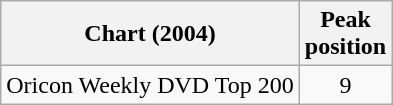<table class="wikitable">
<tr>
<th>Chart (2004)</th>
<th>Peak<br>position</th>
</tr>
<tr>
<td>Oricon Weekly DVD Top 200</td>
<td align="center">9</td>
</tr>
</table>
